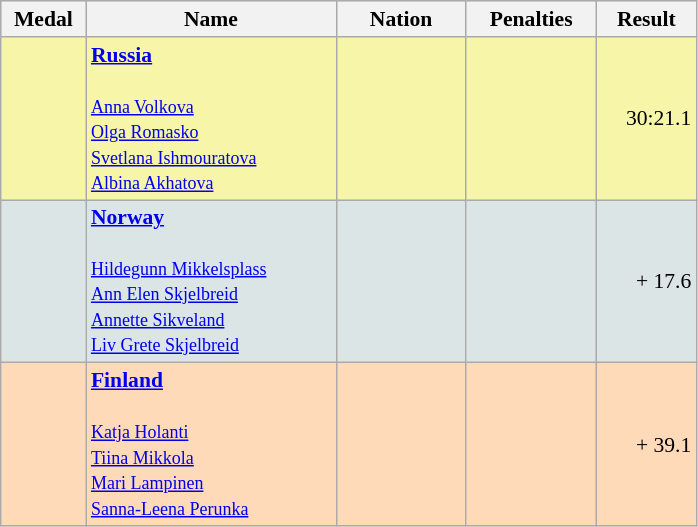<table class=wikitable style="border:1px solid #AAAAAA;font-size:90%">
<tr bgcolor="#E4E4E4">
<th style="border-bottom:1px solid #AAAAAA" width=50>Medal</th>
<th style="border-bottom:1px solid #AAAAAA" width=160>Name</th>
<th style="border-bottom:1px solid #AAAAAA" width=80>Nation</th>
<th style="border-bottom:1px solid #AAAAAA" width=80>Penalties</th>
<th style="border-bottom:1px solid #AAAAAA" width=60>Result</th>
</tr>
<tr bgcolor="#F7F6A8">
<td align="center"></td>
<td><strong><a href='#'>Russia</a></strong><br><br><small><a href='#'>Anna Volkova</a><br><a href='#'>Olga Romasko</a><br><a href='#'>Svetlana Ishmouratova</a><br><a href='#'>Albina Akhatova</a></small></td>
<td></td>
<td align="center"></td>
<td align="right">30:21.1</td>
</tr>
<tr bgcolor="#DCE5E5">
<td align="center"></td>
<td><strong><a href='#'>Norway</a></strong><br><br><small><a href='#'>Hildegunn Mikkelsplass</a><br><a href='#'>Ann Elen Skjelbreid</a><br><a href='#'>Annette Sikveland</a><br><a href='#'>Liv Grete Skjelbreid</a></small></td>
<td></td>
<td align="center"></td>
<td align="right">+ 17.6</td>
</tr>
<tr bgcolor="#FFDAB9">
<td align="center"></td>
<td><strong><a href='#'>Finland</a></strong><br><br><small><a href='#'>Katja Holanti</a><br><a href='#'>Tiina Mikkola</a><br><a href='#'>Mari Lampinen</a><br><a href='#'>Sanna-Leena Perunka</a></small></td>
<td></td>
<td align="center"></td>
<td align="right">+ 39.1</td>
</tr>
</table>
